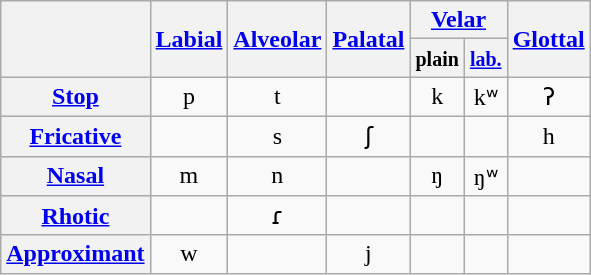<table class="wikitable" style="text-align:center">
<tr>
<th rowspan="2"></th>
<th rowspan="2"><a href='#'>Labial</a></th>
<th rowspan="2"><a href='#'>Alveolar</a></th>
<th rowspan="2"><a href='#'>Palatal</a></th>
<th colspan="2"><a href='#'>Velar</a></th>
<th rowspan="2"><a href='#'>Glottal</a></th>
</tr>
<tr>
<th><small>plain</small></th>
<th><a href='#'><small>lab.</small></a></th>
</tr>
<tr>
<th><a href='#'>Stop</a></th>
<td>p</td>
<td>t</td>
<td></td>
<td>k</td>
<td>kʷ</td>
<td>ʔ</td>
</tr>
<tr>
<th><a href='#'>Fricative</a></th>
<td></td>
<td>s</td>
<td>ʃ</td>
<td></td>
<td></td>
<td>h</td>
</tr>
<tr>
<th><a href='#'>Nasal</a></th>
<td>m</td>
<td>n</td>
<td></td>
<td>ŋ</td>
<td>ŋʷ</td>
<td></td>
</tr>
<tr>
<th><a href='#'>Rhotic</a></th>
<td></td>
<td>ɾ</td>
<td></td>
<td></td>
<td></td>
<td></td>
</tr>
<tr>
<th><a href='#'>Approximant</a></th>
<td>w</td>
<td></td>
<td>j</td>
<td></td>
<td></td>
<td></td>
</tr>
</table>
